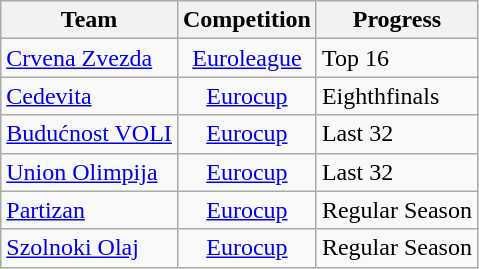<table class="wikitable sortable">
<tr>
<th>Team</th>
<th>Competition</th>
<th>Progress</th>
</tr>
<tr>
<td> <a href='#'>Crvena Zvezda</a></td>
<td align="center"><a href='#'>Euroleague</a></td>
<td>Top 16</td>
</tr>
<tr>
<td> <a href='#'>Cedevita</a></td>
<td align="center"><a href='#'>Eurocup</a></td>
<td>Eighthfinals</td>
</tr>
<tr>
<td> <a href='#'>Budućnost VOLI</a></td>
<td align="center"><a href='#'>Eurocup</a></td>
<td>Last 32</td>
</tr>
<tr>
<td> <a href='#'>Union Olimpija</a></td>
<td align="center"><a href='#'>Eurocup</a></td>
<td>Last 32</td>
</tr>
<tr>
<td> <a href='#'>Partizan</a></td>
<td align="center"><a href='#'>Eurocup</a></td>
<td>Regular Season</td>
</tr>
<tr>
<td> <a href='#'>Szolnoki Olaj</a></td>
<td align="center"><a href='#'>Eurocup</a></td>
<td>Regular Season</td>
</tr>
</table>
